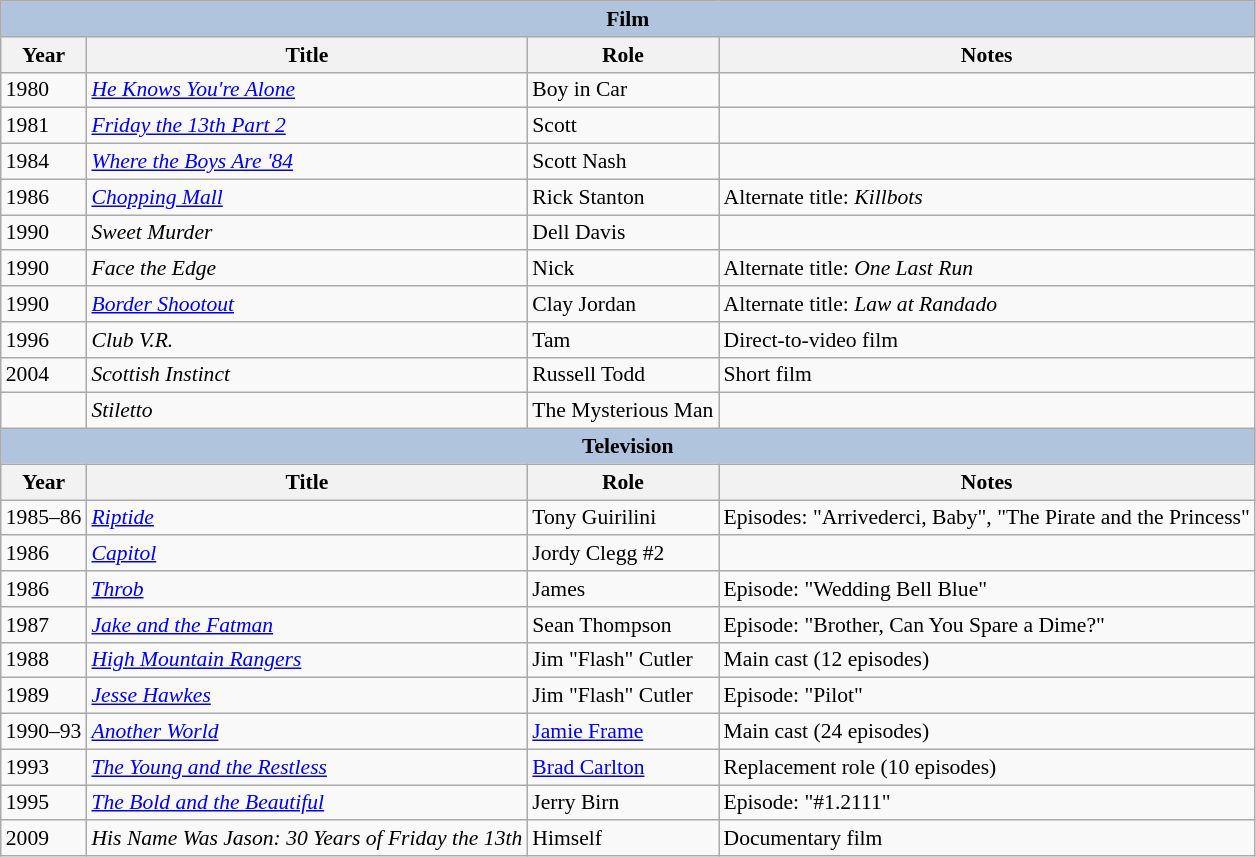<table class="wikitable" style="font-size: 90%;">
<tr>
<th colspan="4" style="background: LightSteelBlue;">Film</th>
</tr>
<tr>
<th>Year</th>
<th>Title</th>
<th>Role</th>
<th>Notes</th>
</tr>
<tr>
<td>1980</td>
<td><em><a href='#'>He Knows You're Alone</a></em></td>
<td>Boy in Car</td>
<td></td>
</tr>
<tr>
<td>1981</td>
<td><em><a href='#'>Friday the 13th Part 2</a></em></td>
<td>Scott</td>
<td></td>
</tr>
<tr>
<td>1984</td>
<td><em><a href='#'>Where the Boys Are '84</a></em></td>
<td>Scott Nash</td>
<td></td>
</tr>
<tr>
<td>1986</td>
<td><em><a href='#'>Chopping Mall</a></em></td>
<td>Rick Stanton</td>
<td>Alternate title: <em>Killbots</em></td>
</tr>
<tr>
<td>1990</td>
<td><em>Sweet Murder</em></td>
<td>Dell Davis</td>
<td></td>
</tr>
<tr>
<td>1990</td>
<td><em>Face the Edge</em></td>
<td>Nick</td>
<td>Alternate title: <em>One Last Run</em></td>
</tr>
<tr>
<td>1990</td>
<td><em><a href='#'>Border Shootout</a></em></td>
<td>Clay Jordan</td>
<td>Alternate title: <em>Law at Randado</em></td>
</tr>
<tr>
<td>1996</td>
<td><em>Club V.R.</em></td>
<td>Tam</td>
<td>Direct-to-video film</td>
</tr>
<tr>
<td>2004</td>
<td><em>Scottish Instinct</em></td>
<td>Russell Todd</td>
<td>Short film</td>
</tr>
<tr>
<td></td>
<td><em>Stiletto</em></td>
<td>The Mysterious Man</td>
<td></td>
</tr>
<tr>
<th colspan="4" style="background: LightSteelBlue;">Television</th>
</tr>
<tr>
<th>Year</th>
<th>Title</th>
<th>Role</th>
<th>Notes</th>
</tr>
<tr>
<td>1985–86</td>
<td><em><a href='#'>Riptide</a></em></td>
<td>Tony Guirilini</td>
<td>Episodes: "Arrivederci, Baby", "The Pirate and the Princess"</td>
</tr>
<tr>
<td>1986</td>
<td><em><a href='#'>Capitol</a></em></td>
<td>Jordy Clegg #2</td>
<td></td>
</tr>
<tr>
<td>1986</td>
<td><em><a href='#'>Throb</a></em></td>
<td>James</td>
<td>Episode: "Wedding Bell Blue"</td>
</tr>
<tr>
<td>1987</td>
<td><em><a href='#'>Jake and the Fatman</a></em></td>
<td>Sean Thompson</td>
<td>Episode: "Brother, Can You Spare a Dime?"</td>
</tr>
<tr>
<td>1988</td>
<td><em><a href='#'>High Mountain Rangers</a></em></td>
<td>Jim "Flash" Cutler</td>
<td>Main cast (12 episodes)</td>
</tr>
<tr>
<td>1989</td>
<td><em><a href='#'>Jesse Hawkes</a></em></td>
<td>Jim "Flash" Cutler</td>
<td>Episode: "Pilot"</td>
</tr>
<tr>
<td>1990–93</td>
<td><em><a href='#'>Another World</a></em></td>
<td><a href='#'>Jamie Frame</a></td>
<td>Main cast (24 episodes)</td>
</tr>
<tr>
<td>1993</td>
<td><em><a href='#'>The Young and the Restless</a></em></td>
<td><a href='#'>Brad Carlton</a></td>
<td>Replacement role (10 episodes)</td>
</tr>
<tr>
<td>1995</td>
<td><em><a href='#'>The Bold and the Beautiful</a></em></td>
<td>Jerry Birn</td>
<td>Episode: "#1.2111"</td>
</tr>
<tr>
<td>2009</td>
<td><em>His Name Was Jason: 30 Years of Friday the 13th</em></td>
<td>Himself</td>
<td>Documentary film</td>
</tr>
</table>
